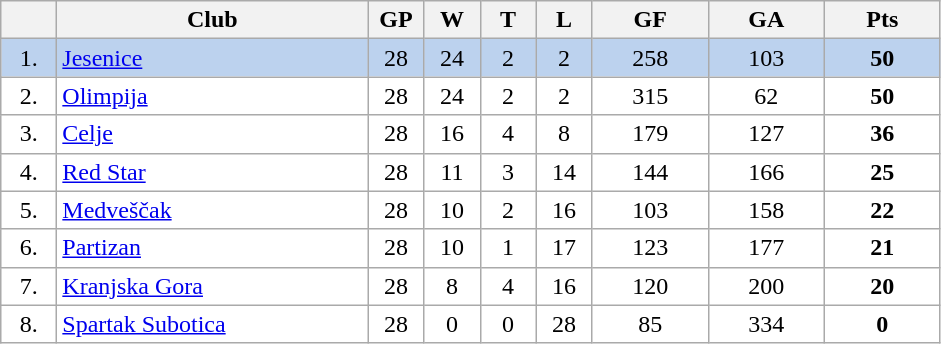<table class="wikitable">
<tr>
<th width="30"></th>
<th width="200">Club</th>
<th width="30">GP</th>
<th width="30">W</th>
<th width="30">T</th>
<th width="30">L</th>
<th width="70">GF</th>
<th width="70">GA</th>
<th width="70">Pts</th>
</tr>
<tr bgcolor="#BCD2EE" align="center">
<td>1.</td>
<td align="left"><a href='#'>Jesenice</a></td>
<td>28</td>
<td>24</td>
<td>2</td>
<td>2</td>
<td>258</td>
<td>103</td>
<td><strong>50</strong></td>
</tr>
<tr bgcolor="#FFFFFF" align="center">
<td>2.</td>
<td align="left"><a href='#'>Olimpija</a></td>
<td>28</td>
<td>24</td>
<td>2</td>
<td>2</td>
<td>315</td>
<td>62</td>
<td><strong>50</strong></td>
</tr>
<tr bgcolor="#FFFFFF" align="center">
<td>3.</td>
<td align="left"><a href='#'>Celje</a></td>
<td>28</td>
<td>16</td>
<td>4</td>
<td>8</td>
<td>179</td>
<td>127</td>
<td><strong>36</strong></td>
</tr>
<tr bgcolor="#FFFFFF" align="center">
<td>4.</td>
<td align="left"><a href='#'>Red Star</a></td>
<td>28</td>
<td>11</td>
<td>3</td>
<td>14</td>
<td>144</td>
<td>166</td>
<td><strong>25</strong></td>
</tr>
<tr bgcolor="#FFFFFF" align="center">
<td>5.</td>
<td align="left"><a href='#'>Medveščak</a></td>
<td>28</td>
<td>10</td>
<td>2</td>
<td>16</td>
<td>103</td>
<td>158</td>
<td><strong>22</strong></td>
</tr>
<tr bgcolor="#FFFFFF" align="center">
<td>6.</td>
<td align="left"><a href='#'>Partizan</a></td>
<td>28</td>
<td>10</td>
<td>1</td>
<td>17</td>
<td>123</td>
<td>177</td>
<td><strong>21</strong></td>
</tr>
<tr bgcolor="#FFFFFF" align="center">
<td>7.</td>
<td align="left"><a href='#'>Kranjska Gora</a></td>
<td>28</td>
<td>8</td>
<td>4</td>
<td>16</td>
<td>120</td>
<td>200</td>
<td><strong>20</strong></td>
</tr>
<tr bgcolor="#FFFFFF" align="center">
<td>8.</td>
<td align="left"><a href='#'>Spartak Subotica</a></td>
<td>28</td>
<td>0</td>
<td>0</td>
<td>28</td>
<td>85</td>
<td>334</td>
<td><strong>0</strong></td>
</tr>
</table>
